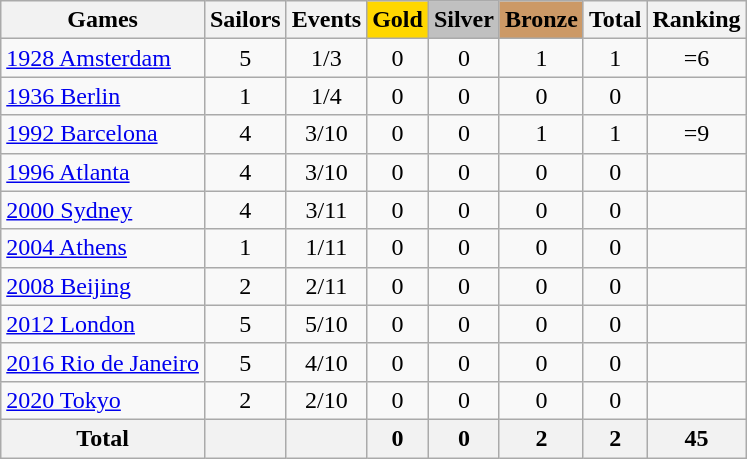<table class="wikitable sortable" style="text-align:center">
<tr>
<th>Games</th>
<th>Sailors</th>
<th>Events</th>
<th style="background-color:gold;">Gold</th>
<th style="background-color:silver;">Silver</th>
<th style="background-color:#c96;">Bronze</th>
<th>Total</th>
<th>Ranking</th>
</tr>
<tr>
<td align=left><a href='#'>1928 Amsterdam</a></td>
<td>5</td>
<td>1/3</td>
<td>0</td>
<td>0</td>
<td>1</td>
<td>1</td>
<td>=6</td>
</tr>
<tr>
<td align=left><a href='#'>1936 Berlin</a></td>
<td>1</td>
<td>1/4</td>
<td>0</td>
<td>0</td>
<td>0</td>
<td>0</td>
<td></td>
</tr>
<tr>
<td align=left><a href='#'>1992 Barcelona</a></td>
<td>4</td>
<td>3/10</td>
<td>0</td>
<td>0</td>
<td>1</td>
<td>1</td>
<td>=9</td>
</tr>
<tr>
<td align=left><a href='#'>1996 Atlanta</a></td>
<td>4</td>
<td>3/10</td>
<td>0</td>
<td>0</td>
<td>0</td>
<td>0</td>
<td></td>
</tr>
<tr>
<td align=left><a href='#'>2000 Sydney</a></td>
<td>4</td>
<td>3/11</td>
<td>0</td>
<td>0</td>
<td>0</td>
<td>0</td>
<td></td>
</tr>
<tr>
<td align=left><a href='#'>2004 Athens</a></td>
<td>1</td>
<td>1/11</td>
<td>0</td>
<td>0</td>
<td>0</td>
<td>0</td>
<td></td>
</tr>
<tr>
<td align=left><a href='#'>2008 Beijing</a></td>
<td>2</td>
<td>2/11</td>
<td>0</td>
<td>0</td>
<td>0</td>
<td>0</td>
<td></td>
</tr>
<tr>
<td align=left><a href='#'>2012 London</a></td>
<td>5</td>
<td>5/10</td>
<td>0</td>
<td>0</td>
<td>0</td>
<td>0</td>
<td></td>
</tr>
<tr>
<td align=left><a href='#'>2016 Rio de Janeiro</a></td>
<td>5</td>
<td>4/10</td>
<td>0</td>
<td>0</td>
<td>0</td>
<td>0</td>
<td></td>
</tr>
<tr>
<td align=left><a href='#'>2020 Tokyo</a></td>
<td>2</td>
<td>2/10</td>
<td>0</td>
<td>0</td>
<td>0</td>
<td>0</td>
<td></td>
</tr>
<tr>
<th>Total</th>
<th></th>
<th></th>
<th>0</th>
<th>0</th>
<th>2</th>
<th>2</th>
<th>45</th>
</tr>
</table>
